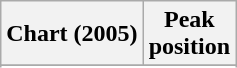<table class="wikitable sortable plainrowheaders">
<tr>
<th scope="col">Chart (2005)</th>
<th scope="col">Peak<br>position</th>
</tr>
<tr>
</tr>
<tr>
</tr>
<tr>
</tr>
<tr>
</tr>
<tr>
</tr>
</table>
